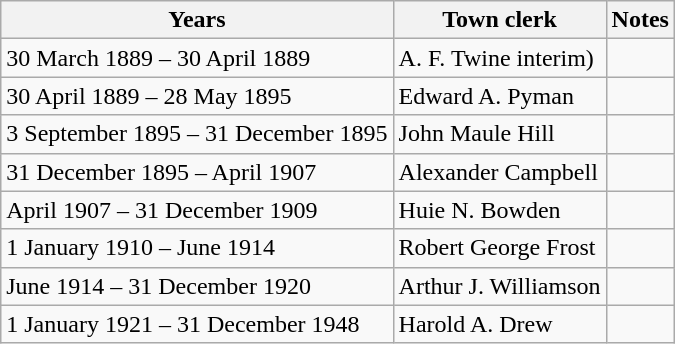<table class="wikitable">
<tr>
<th>Years</th>
<th>Town clerk</th>
<th>Notes</th>
</tr>
<tr>
<td>30 March 1889 – 30 April 1889</td>
<td>A. F. Twine interim)</td>
<td></td>
</tr>
<tr>
<td>30 April 1889 – 28 May 1895</td>
<td>Edward A. Pyman</td>
<td></td>
</tr>
<tr>
<td>3 September 1895 – 31 December 1895</td>
<td>John Maule Hill</td>
<td></td>
</tr>
<tr>
<td>31 December 1895 – April 1907</td>
<td>Alexander Campbell</td>
<td></td>
</tr>
<tr>
<td>April 1907 – 31 December 1909</td>
<td>Huie N. Bowden</td>
<td></td>
</tr>
<tr>
<td>1 January 1910 – June 1914</td>
<td>Robert George Frost</td>
<td></td>
</tr>
<tr>
<td>June 1914 – 31 December 1920</td>
<td>Arthur J. Williamson</td>
<td></td>
</tr>
<tr>
<td>1 January 1921 – 31 December 1948</td>
<td>Harold A. Drew</td>
<td></td>
</tr>
</table>
